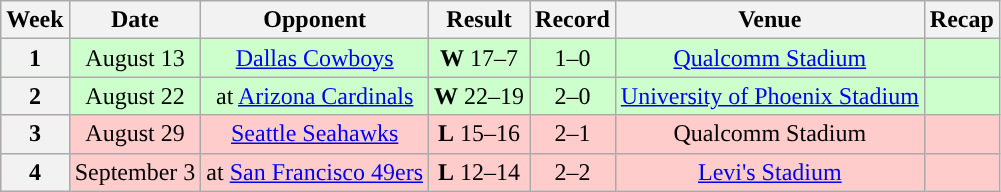<table class="wikitable" style="text-align:center">
<tr>
<th>Week</th>
<th>Date</th>
<th>Opponent</th>
<th>Result</th>
<th>Record</th>
<th>Venue</th>
<th>Recap</th>
</tr>
<tr style="background:#cfc">
<th>1</th>
<td>August 13</td>
<td><a href='#'>Dallas Cowboys</a></td>
<td><strong>W</strong> 17–7</td>
<td>1–0</td>
<td><a href='#'>Qualcomm Stadium</a></td>
<td></td>
</tr>
<tr style="background:#cfc">
<th>2</th>
<td>August 22</td>
<td>at <a href='#'>Arizona Cardinals</a></td>
<td><strong>W</strong> 22–19</td>
<td>2–0</td>
<td><a href='#'>University of Phoenix Stadium</a></td>
<td></td>
</tr>
<tr style="background:#fcc">
<th>3</th>
<td>August 29</td>
<td><a href='#'>Seattle Seahawks</a></td>
<td><strong>L</strong> 15–16</td>
<td>2–1</td>
<td>Qualcomm Stadium</td>
<td></td>
</tr>
<tr style="background:#fcc">
<th>4</th>
<td>September 3</td>
<td>at <a href='#'>San Francisco 49ers</a></td>
<td><strong>L</strong> 12–14</td>
<td>2–2</td>
<td><a href='#'>Levi's Stadium</a></td>
<td></td>
</tr>
</table>
